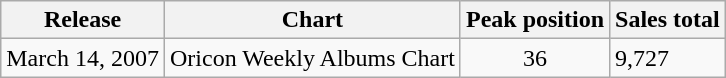<table class="wikitable">
<tr>
<th>Release</th>
<th>Chart</th>
<th>Peak position</th>
<th>Sales total</th>
</tr>
<tr>
<td>March 14, 2007</td>
<td>Oricon Weekly Albums Chart</td>
<td align="center">36</td>
<td>9,727</td>
</tr>
</table>
